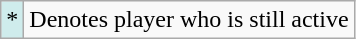<table class="wikitable">
<tr>
<td style="text-align:center; background:#cfecec;">*</td>
<td>Denotes player who is still active</td>
</tr>
</table>
